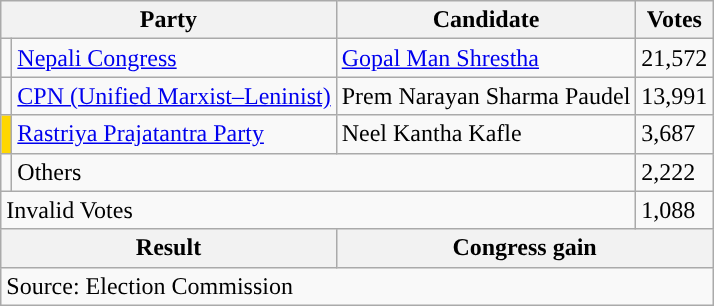<table class="wikitable">
<tr>
<th colspan="2">Party</th>
<th>Candidate</th>
<th>Votes</th>
</tr>
<tr>
<td style="background-color:"></td>
<td><a href='#'>Nepali Congress</a></td>
<td><a href='#'>Gopal Man Shrestha</a></td>
<td>21,572</td>
</tr>
<tr>
<td style="background-color:"></td>
<td><a href='#'>CPN (Unified Marxist–Leninist)</a></td>
<td>Prem Narayan Sharma Paudel</td>
<td>13,991</td>
</tr>
<tr>
<td style="background-color:gold"></td>
<td><a href='#'>Rastriya Prajatantra Party</a></td>
<td>Neel Kantha Kafle</td>
<td>3,687</td>
</tr>
<tr>
<td></td>
<td colspan="2">Others</td>
<td>2,222</td>
</tr>
<tr>
<td colspan="3">Invalid Votes</td>
<td>1,088</td>
</tr>
<tr>
<th colspan="2">Result</th>
<th colspan="2">Congress gain</th>
</tr>
<tr>
<td colspan="4">Source: Election Commission</td>
</tr>
</table>
